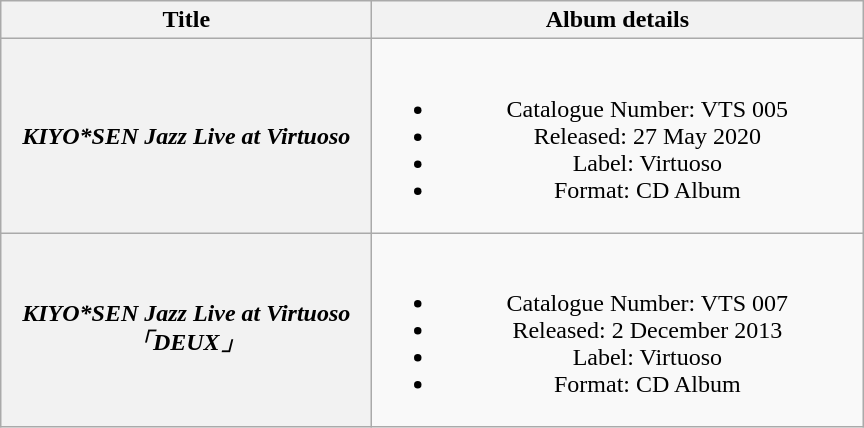<table class="wikitable plainrowheaders" style="text-align:center;">
<tr>
<th scope="col" style="width:15em;">Title</th>
<th scope="col" style="width:20em;">Album details</th>
</tr>
<tr>
<th scope="row"><em>KIYO*SEN Jazz Live at Virtuoso</em></th>
<td><br><ul><li>Catalogue Number: VTS 005</li><li>Released: 27 May 2020</li><li>Label: Virtuoso</li><li>Format: CD Album</li></ul></td>
</tr>
<tr>
<th scope="row"><em>KIYO*SEN Jazz Live at Virtuoso 「DEUX」</em></th>
<td><br><ul><li>Catalogue Number: VTS 007</li><li>Released: 2 December 2013</li><li>Label: Virtuoso</li><li>Format: CD Album</li></ul></td>
</tr>
</table>
